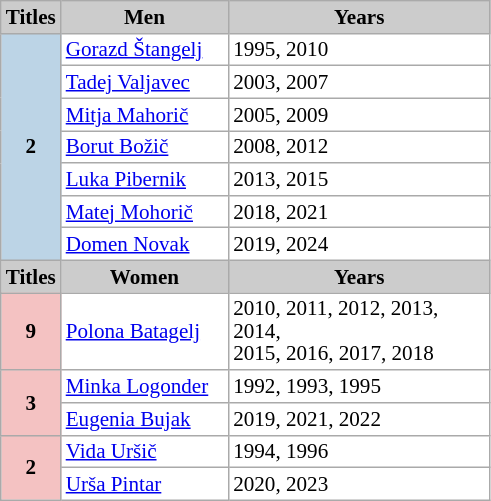<table class="wikitable plainrowheaders" style="background:#fff; font-size:88%; line-height:15px; border:grey solid 1px; border-collapse:collapse;">
<tr style="background:#ccc; text-align:center;">
<th style="background:#ccc;" width="32">Titles</th>
<th style="background:#ccc;" width="105">Men</th>
<th style="background:#ccc;" width="68">Years</th>
</tr>
<tr>
<td align=center bgcolor=#BCD4E6 rowspan=7><strong>2</strong></td>
<td><a href='#'>Gorazd Štangelj</a></td>
<td>1995, 2010</td>
</tr>
<tr>
<td><a href='#'>Tadej Valjavec</a></td>
<td>2003, 2007</td>
</tr>
<tr>
<td><a href='#'>Mitja Mahorič</a></td>
<td>2005, 2009</td>
</tr>
<tr>
<td><a href='#'>Borut Božič</a></td>
<td>2008, 2012</td>
</tr>
<tr>
<td><a href='#'>Luka Pibernik</a></td>
<td>2013, 2015</td>
</tr>
<tr>
<td><a href='#'>Matej Mohorič</a></td>
<td>2018, 2021</td>
</tr>
<tr>
<td><a href='#'>Domen Novak</a></td>
<td>2019, 2024</td>
</tr>
<tr>
<th style="background:#ccc;" width="32">Titles</th>
<th style="background:#ccc;" width="100">Women</th>
<th style="background:#ccc;" width="168">Years</th>
</tr>
<tr>
<td align=center bgcolor=#F4C2C2><strong>9</strong></td>
<td><a href='#'>Polona Batagelj</a></td>
<td>2010, 2011, 2012, 2013, 2014,<br>2015, 2016, 2017, 2018</td>
</tr>
<tr>
<td align=center rowspan=2 bgcolor=#F4C2C2><strong>3</strong></td>
<td><a href='#'>Minka Logonder</a></td>
<td>1992, 1993, 1995</td>
</tr>
<tr>
<td><a href='#'>Eugenia Bujak</a></td>
<td>2019, 2021, 2022</td>
</tr>
<tr>
<td align=center rowspan=2 bgcolor=#F4C2C2><strong>2</strong></td>
<td><a href='#'>Vida Uršič</a></td>
<td>1994, 1996</td>
</tr>
<tr>
<td><a href='#'>Urša Pintar</a></td>
<td>2020, 2023</td>
</tr>
</table>
